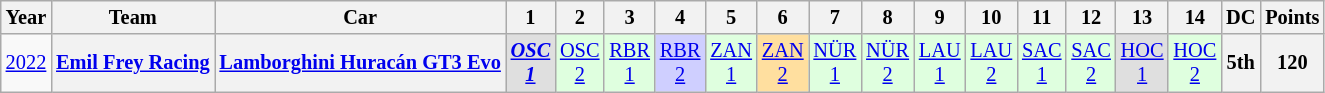<table class="wikitable" style="text-align:center; font-size:85%">
<tr>
<th>Year</th>
<th>Team</th>
<th>Car</th>
<th>1</th>
<th>2</th>
<th>3</th>
<th>4</th>
<th>5</th>
<th>6</th>
<th>7</th>
<th>8</th>
<th>9</th>
<th>10</th>
<th>11</th>
<th>12</th>
<th>13</th>
<th>14</th>
<th>DC</th>
<th>Points</th>
</tr>
<tr>
<td><a href='#'>2022</a></td>
<th nowrap><a href='#'>Emil Frey Racing</a></th>
<th nowrap><a href='#'>Lamborghini Huracán GT3 Evo</a></th>
<td style="background:#DFDFDF;"><strong><em><a href='#'>OSC<br>1</a></em></strong><br></td>
<td style="background:#DFFFDF;"><a href='#'>OSC<br>2</a><br></td>
<td style="background:#DFFFDF;"><a href='#'>RBR<br>1</a><br></td>
<td style="background:#CFCFFF;"><a href='#'>RBR<br>2</a><br></td>
<td style="background:#DFFFDF;"><a href='#'>ZAN<br>1</a><br></td>
<td style="background:#FFDF9F;"><a href='#'>ZAN<br>2</a><br></td>
<td style="background:#DFFFDF;"><a href='#'>NÜR<br>1</a><br></td>
<td style="background:#DFFFDF;"><a href='#'>NÜR<br>2</a><br></td>
<td style="background:#DFFFDF;"><a href='#'>LAU<br>1</a><br></td>
<td style="background:#DFFFDF;"><a href='#'>LAU<br>2</a><br></td>
<td style="background:#DFFFDF;"><a href='#'>SAC<br>1</a><br></td>
<td style="background:#DFFFDF;"><a href='#'>SAC<br>2</a><br></td>
<td style="background:#DFDFDF;"><a href='#'>HOC<br>1</a><br></td>
<td style="background:#DFFFDF;"><a href='#'>HOC<br>2</a><br></td>
<th>5th</th>
<th>120</th>
</tr>
</table>
